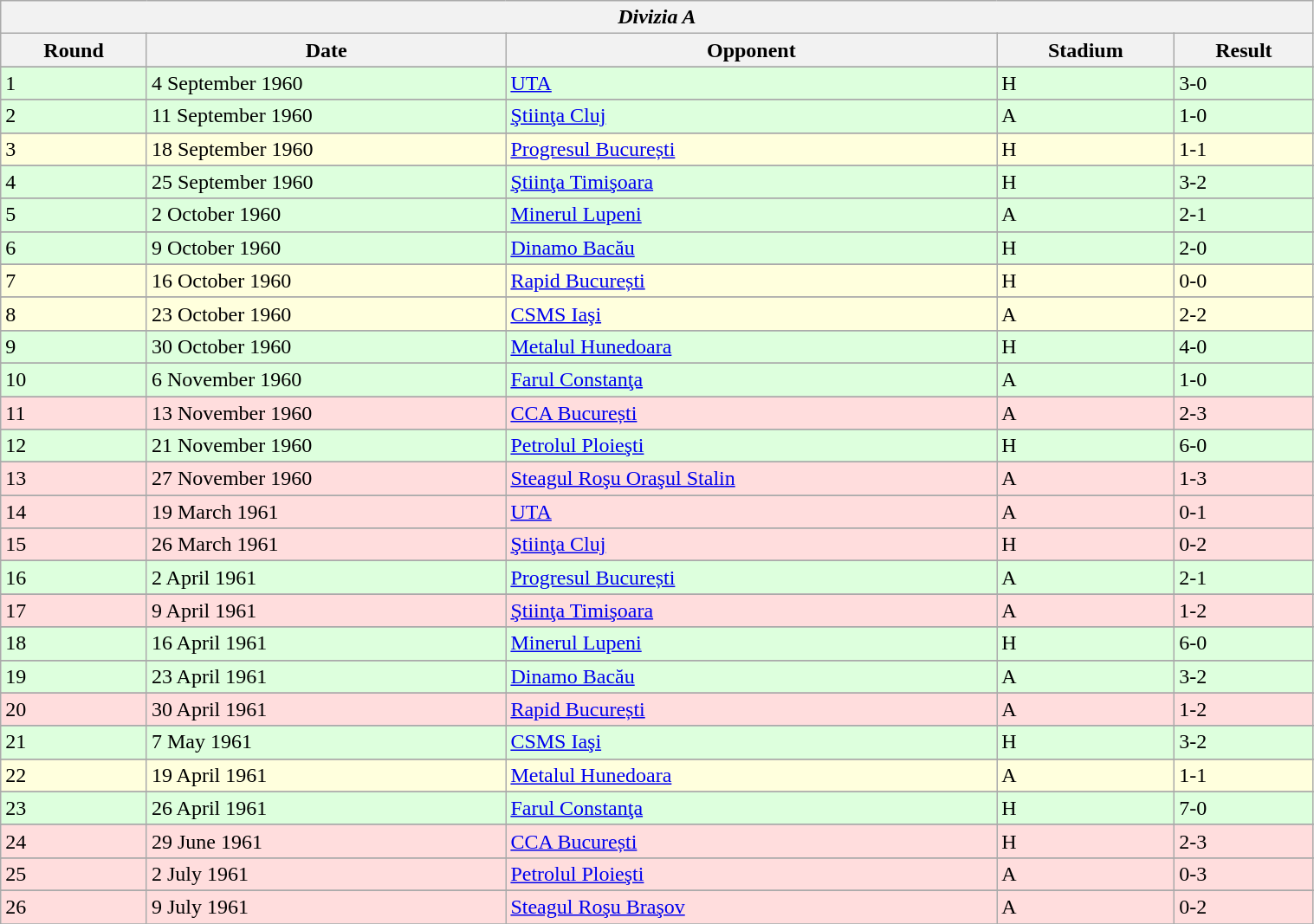<table class="wikitable" style="width:80%;">
<tr>
<th colspan="5" style="text-align:center;"><em>Divizia A</em></th>
</tr>
<tr>
<th>Round</th>
<th>Date</th>
<th>Opponent</th>
<th>Stadium</th>
<th>Result</th>
</tr>
<tr>
</tr>
<tr bgcolor="#ddffdd">
<td>1</td>
<td>4 September 1960</td>
<td><a href='#'>UTA</a></td>
<td>H</td>
<td>3-0</td>
</tr>
<tr>
</tr>
<tr bgcolor="#ddffdd">
<td>2</td>
<td>11 September 1960</td>
<td><a href='#'>Ştiinţa Cluj</a></td>
<td>A</td>
<td>1-0</td>
</tr>
<tr>
</tr>
<tr bgcolor="#ffffdd">
<td>3</td>
<td>18 September 1960</td>
<td><a href='#'>Progresul București</a></td>
<td>H</td>
<td>1-1</td>
</tr>
<tr>
</tr>
<tr bgcolor="#ddffdd">
<td>4</td>
<td>25 September 1960</td>
<td><a href='#'>Ştiinţa Timişoara</a></td>
<td>H</td>
<td>3-2</td>
</tr>
<tr>
</tr>
<tr bgcolor="#ddffdd">
<td>5</td>
<td>2 October 1960</td>
<td><a href='#'>Minerul Lupeni</a></td>
<td>A</td>
<td>2-1</td>
</tr>
<tr>
</tr>
<tr bgcolor="#ddffdd">
<td>6</td>
<td>9 October 1960</td>
<td><a href='#'>Dinamo Bacău</a></td>
<td>H</td>
<td>2-0</td>
</tr>
<tr>
</tr>
<tr bgcolor="#ffffdd">
<td>7</td>
<td>16 October 1960</td>
<td><a href='#'>Rapid București</a></td>
<td>H</td>
<td>0-0</td>
</tr>
<tr>
</tr>
<tr bgcolor="#ffffdd">
<td>8</td>
<td>23 October 1960</td>
<td><a href='#'>CSMS Iaşi</a></td>
<td>A</td>
<td>2-2</td>
</tr>
<tr>
</tr>
<tr bgcolor="#ddffdd">
<td>9</td>
<td>30 October 1960</td>
<td><a href='#'>Metalul Hunedoara</a></td>
<td>H</td>
<td>4-0</td>
</tr>
<tr>
</tr>
<tr bgcolor="#ddffdd">
<td>10</td>
<td>6 November 1960</td>
<td><a href='#'>Farul Constanţa</a></td>
<td>A</td>
<td>1-0</td>
</tr>
<tr>
</tr>
<tr bgcolor="#ffdddd">
<td>11</td>
<td>13 November 1960</td>
<td><a href='#'>CCA București</a></td>
<td>A</td>
<td>2-3</td>
</tr>
<tr>
</tr>
<tr bgcolor="#ddffdd">
<td>12</td>
<td>21 November 1960</td>
<td><a href='#'>Petrolul Ploieşti</a></td>
<td>H</td>
<td>6-0</td>
</tr>
<tr>
</tr>
<tr bgcolor="#ffdddd">
<td>13</td>
<td>27 November 1960</td>
<td><a href='#'>Steagul Roşu Oraşul Stalin</a></td>
<td>A</td>
<td>1-3</td>
</tr>
<tr>
</tr>
<tr bgcolor="#ffdddd">
<td>14</td>
<td>19 March 1961</td>
<td><a href='#'>UTA</a></td>
<td>A</td>
<td>0-1</td>
</tr>
<tr>
</tr>
<tr bgcolor="#ffdddd">
<td>15</td>
<td>26 March 1961</td>
<td><a href='#'>Ştiinţa Cluj</a></td>
<td>H</td>
<td>0-2</td>
</tr>
<tr>
</tr>
<tr bgcolor="#ddffdd">
<td>16</td>
<td>2 April 1961</td>
<td><a href='#'>Progresul București</a></td>
<td>A</td>
<td>2-1</td>
</tr>
<tr>
</tr>
<tr bgcolor="#ffdddd">
<td>17</td>
<td>9 April 1961</td>
<td><a href='#'>Ştiinţa Timişoara</a></td>
<td>A</td>
<td>1-2</td>
</tr>
<tr>
</tr>
<tr bgcolor="#ddffdd">
<td>18</td>
<td>16 April 1961</td>
<td><a href='#'>Minerul Lupeni</a></td>
<td>H</td>
<td>6-0</td>
</tr>
<tr>
</tr>
<tr bgcolor="#ddffdd">
<td>19</td>
<td>23 April 1961</td>
<td><a href='#'>Dinamo Bacău</a></td>
<td>A</td>
<td>3-2</td>
</tr>
<tr>
</tr>
<tr bgcolor="#ffdddd">
<td>20</td>
<td>30 April 1961</td>
<td><a href='#'>Rapid București</a></td>
<td>A</td>
<td>1-2</td>
</tr>
<tr>
</tr>
<tr bgcolor="#ddffdd">
<td>21</td>
<td>7 May 1961</td>
<td><a href='#'>CSMS Iaşi</a></td>
<td>H</td>
<td>3-2</td>
</tr>
<tr>
</tr>
<tr bgcolor="#ffffdd">
<td>22</td>
<td>19 April 1961</td>
<td><a href='#'>Metalul Hunedoara</a></td>
<td>A</td>
<td>1-1</td>
</tr>
<tr>
</tr>
<tr bgcolor="#ddffdd">
<td>23</td>
<td>26 April 1961</td>
<td><a href='#'>Farul Constanţa</a></td>
<td>H</td>
<td>7-0</td>
</tr>
<tr>
</tr>
<tr bgcolor="#ffdddd">
<td>24</td>
<td>29 June 1961</td>
<td><a href='#'>CCA București</a></td>
<td>H</td>
<td>2-3</td>
</tr>
<tr>
</tr>
<tr bgcolor="#ffdddd">
<td>25</td>
<td>2 July 1961</td>
<td><a href='#'>Petrolul Ploieşti</a></td>
<td>A</td>
<td>0-3</td>
</tr>
<tr>
</tr>
<tr bgcolor="#ffdddd">
<td>26</td>
<td>9 July 1961</td>
<td><a href='#'>Steagul Roşu Braşov</a></td>
<td>A</td>
<td>0-2</td>
</tr>
<tr>
</tr>
</table>
